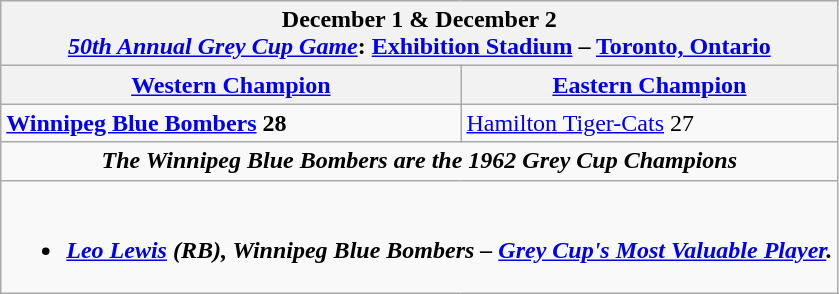<table class="wikitable" valign="top">
<tr>
<th colspan="2">December 1 & December 2<br><a href='#'><em>50th Annual Grey Cup Game</em></a>: <a href='#'>Exhibition Stadium</a> – <a href='#'>Toronto, Ontario</a></th>
</tr>
<tr>
<th><a href='#'>Western Champion</a></th>
<th><a href='#'>Eastern Champion</a></th>
</tr>
<tr>
<td><strong><a href='#'>Winnipeg Blue Bombers</a> 28</strong></td>
<td><a href='#'>Hamilton Tiger-Cats</a> 27</td>
</tr>
<tr>
<td colspan="2" align="center"><strong><em>The Winnipeg Blue Bombers are the 1962 Grey Cup Champions</em></strong></td>
</tr>
<tr>
<td colspan="2" align="center"><br><ul><li><strong><em><a href='#'>Leo Lewis</a> (RB), Winnipeg Blue Bombers – <a href='#'>Grey Cup's Most Valuable Player</a>.</em></strong></li></ul></td>
</tr>
</table>
